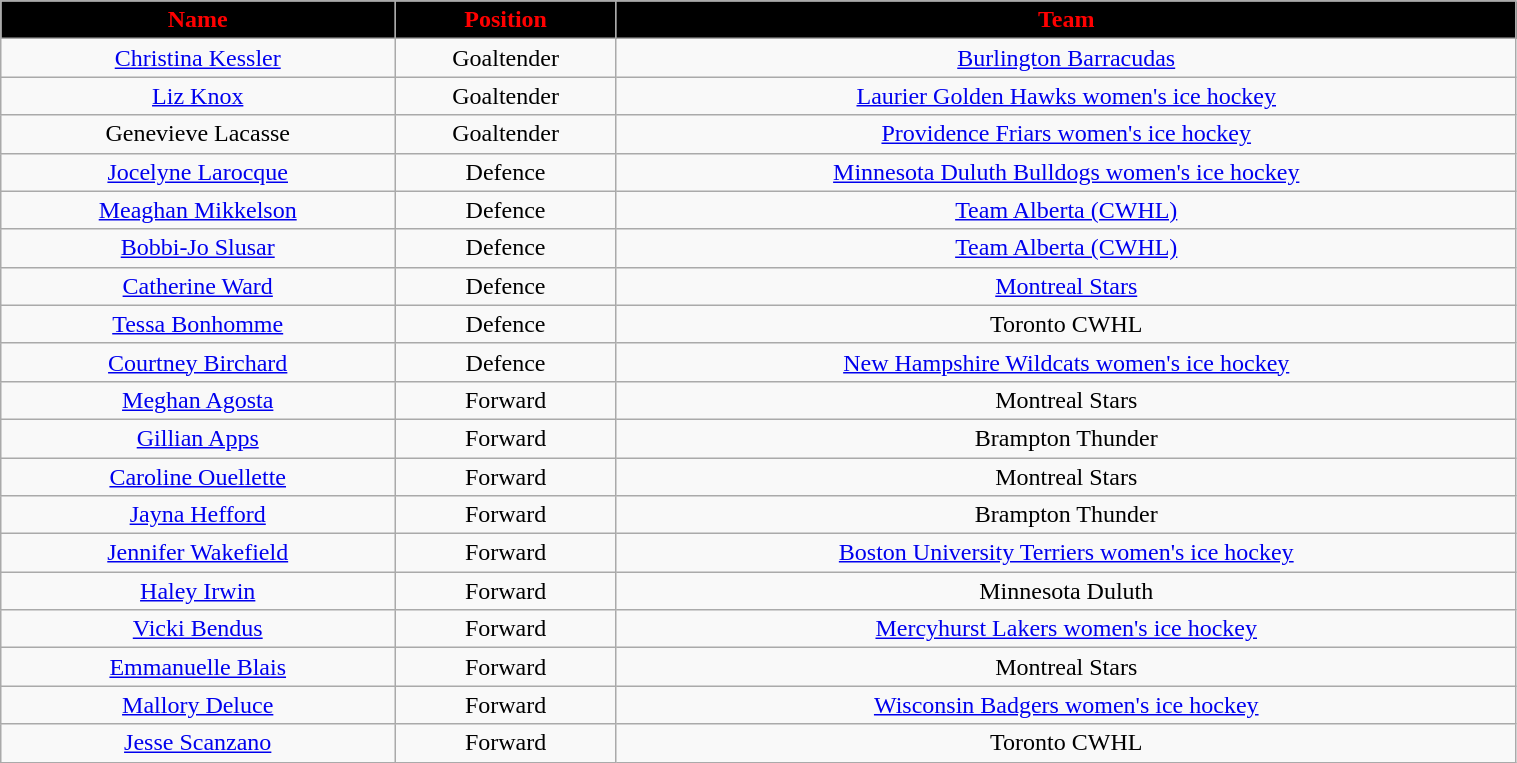<table class="wikitable" style="width:80%;">
<tr style="text-align:center; background:black; color:red;">
<td><strong>Name</strong></td>
<td><strong>Position</strong></td>
<td><strong>Team</strong></td>
</tr>
<tr style="text-align:center;" bgcolor="">
<td><a href='#'>Christina Kessler</a></td>
<td>Goaltender</td>
<td><a href='#'>Burlington Barracudas</a></td>
</tr>
<tr style="text-align:center;" bgcolor="">
<td><a href='#'>Liz Knox</a></td>
<td>Goaltender</td>
<td><a href='#'>Laurier Golden Hawks women's ice hockey</a></td>
</tr>
<tr style="text-align:center;" bgcolor="">
<td>Genevieve Lacasse</td>
<td>Goaltender</td>
<td><a href='#'>Providence Friars women's ice hockey</a></td>
</tr>
<tr style="text-align:center;" bgcolor="">
<td><a href='#'>Jocelyne Larocque</a></td>
<td>Defence</td>
<td><a href='#'>Minnesota Duluth Bulldogs women's ice hockey</a></td>
</tr>
<tr style="text-align:center;" bgcolor="">
<td><a href='#'>Meaghan Mikkelson</a></td>
<td>Defence</td>
<td><a href='#'>Team Alberta (CWHL)</a></td>
</tr>
<tr style="text-align:center;" bgcolor="">
<td><a href='#'>Bobbi-Jo Slusar</a></td>
<td>Defence</td>
<td><a href='#'>Team Alberta (CWHL)</a></td>
</tr>
<tr style="text-align:center;" bgcolor="">
<td><a href='#'>Catherine Ward</a></td>
<td>Defence</td>
<td><a href='#'>Montreal Stars</a></td>
</tr>
<tr style="text-align:center;" bgcolor="">
<td><a href='#'>Tessa Bonhomme</a></td>
<td>Defence</td>
<td>Toronto CWHL</td>
</tr>
<tr style="text-align:center;" bgcolor="">
<td><a href='#'>Courtney Birchard</a></td>
<td>Defence</td>
<td><a href='#'>New Hampshire Wildcats women's ice hockey</a></td>
</tr>
<tr style="text-align:center;" bgcolor="">
<td><a href='#'>Meghan Agosta</a></td>
<td>Forward</td>
<td>Montreal Stars</td>
</tr>
<tr style="text-align:center;" bgcolor="">
<td><a href='#'>Gillian Apps</a></td>
<td>Forward</td>
<td>Brampton Thunder</td>
</tr>
<tr style="text-align:center;" bgcolor="">
<td><a href='#'>Caroline Ouellette</a></td>
<td>Forward</td>
<td>Montreal Stars</td>
</tr>
<tr style="text-align:center;" bgcolor="">
<td><a href='#'>Jayna Hefford</a></td>
<td>Forward</td>
<td>Brampton Thunder</td>
</tr>
<tr style="text-align:center;" bgcolor="">
<td><a href='#'>Jennifer Wakefield</a></td>
<td>Forward</td>
<td><a href='#'>Boston University Terriers women's ice hockey</a></td>
</tr>
<tr style="text-align:center;" bgcolor="">
<td><a href='#'>Haley Irwin</a></td>
<td>Forward</td>
<td>Minnesota Duluth</td>
</tr>
<tr style="text-align:center;" bgcolor="">
<td><a href='#'>Vicki Bendus</a></td>
<td>Forward</td>
<td><a href='#'>Mercyhurst Lakers women's ice hockey</a></td>
</tr>
<tr style="text-align:center;" bgcolor="">
<td><a href='#'>Emmanuelle Blais</a></td>
<td>Forward</td>
<td>Montreal Stars</td>
</tr>
<tr style="text-align:center;" bgcolor="">
<td><a href='#'>Mallory Deluce</a></td>
<td>Forward</td>
<td><a href='#'>Wisconsin Badgers women's ice hockey</a></td>
</tr>
<tr style="text-align:center;" bgcolor="">
<td><a href='#'>Jesse Scanzano</a></td>
<td>Forward</td>
<td>Toronto CWHL</td>
</tr>
</table>
